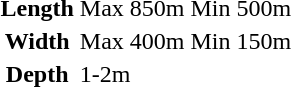<table class="toccolours">
<tr>
<th>Length</th>
<td>Max 850m</td>
<td>Min 500m</td>
</tr>
<tr>
<th>Width</th>
<td>Max 400m</td>
<td>Min 150m</td>
</tr>
<tr>
<th>Depth</th>
<td>1-2m</td>
</tr>
</table>
